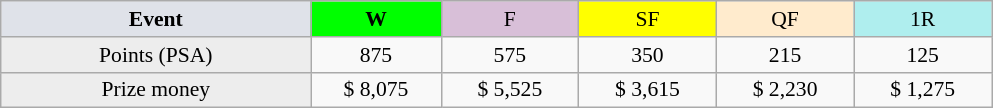<table class=wikitable style=font-size:90%;text-align:center>
<tr>
<td style="width:200px; background:#dfe2e9;"><strong>Event</strong></td>
<td style="width:80px; background:lime;"><strong>W</strong></td>
<td style="width:85px; background:thistle;">F</td>
<td style="width:85px; background:#ff0;">SF</td>
<td style="width:85px; background:#ffebcd;">QF</td>
<td style="width:85px; background:#afeeee;">1R</td>
</tr>
<tr>
<td style="background:#ededed;">Points (PSA)</td>
<td>875</td>
<td>575</td>
<td>350</td>
<td>215</td>
<td>125</td>
</tr>
<tr>
<td style="background:#ededed;">Prize money</td>
<td>$ 8,075</td>
<td>$ 5,525</td>
<td>$ 3,615</td>
<td>$ 2,230</td>
<td>$ 1,275</td>
</tr>
</table>
